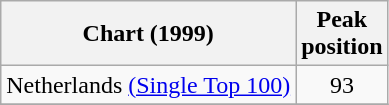<table class="wikitable sortable">
<tr>
<th align="center">Chart (1999)</th>
<th align="center">Peak<br>position</th>
</tr>
<tr>
<td align="left">Netherlands <a href='#'>(Single Top 100)</a></td>
<td align="center">93</td>
</tr>
<tr>
</tr>
</table>
